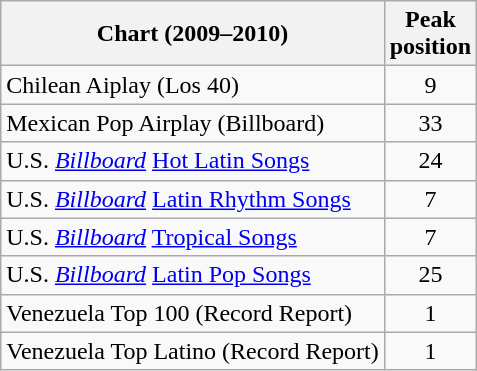<table class="wikitable sortable">
<tr>
<th style="text-align:center;">Chart (2009–2010)</th>
<th style="text-align:center;">Peak<br>position</th>
</tr>
<tr>
<td>Chilean Aiplay (Los 40)</td>
<td style="text-align:center;">9</td>
</tr>
<tr>
<td>Mexican Pop Airplay (Billboard)</td>
<td style="text-align:center;">33</td>
</tr>
<tr>
<td>U.S. <em><a href='#'>Billboard</a></em> <a href='#'>Hot Latin Songs</a></td>
<td style="text-align:center;">24</td>
</tr>
<tr>
<td>U.S. <em><a href='#'>Billboard</a></em> <a href='#'>Latin Rhythm Songs</a></td>
<td style="text-align:center;">7</td>
</tr>
<tr>
<td>U.S. <em><a href='#'>Billboard</a></em> <a href='#'>Tropical Songs</a></td>
<td style="text-align:center;">7</td>
</tr>
<tr>
<td>U.S. <em><a href='#'>Billboard</a></em> <a href='#'>Latin Pop Songs</a></td>
<td style="text-align:center;">25</td>
</tr>
<tr>
<td>Venezuela Top 100 (Record Report)</td>
<td style="text-align:center;">1</td>
</tr>
<tr>
<td>Venezuela Top Latino (Record Report)</td>
<td style="text-align:center;">1</td>
</tr>
</table>
